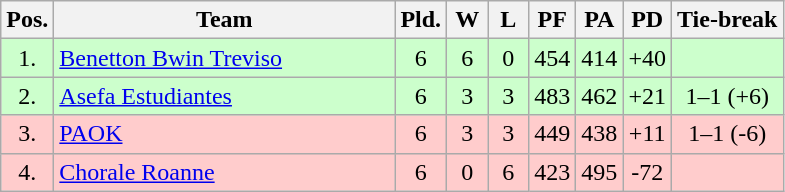<table class="wikitable" style="text-align:center">
<tr>
<th width=15>Pos.</th>
<th width=220>Team</th>
<th width=20>Pld.</th>
<th width=20>W</th>
<th width=20>L</th>
<th width=20>PF</th>
<th width=20>PA</th>
<th width=20>PD</th>
<th>Tie-break</th>
</tr>
<tr style="background:#ccffcc;">
<td>1.</td>
<td align=left> <a href='#'>Benetton Bwin Treviso</a></td>
<td>6</td>
<td>6</td>
<td>0</td>
<td>454</td>
<td>414</td>
<td>+40</td>
<td></td>
</tr>
<tr style="background:#ccffcc;">
<td>2.</td>
<td align=left> <a href='#'>Asefa Estudiantes</a></td>
<td>6</td>
<td>3</td>
<td>3</td>
<td>483</td>
<td>462</td>
<td>+21</td>
<td>1–1 (+6)</td>
</tr>
<tr style="background:#ffcccc;">
<td>3.</td>
<td align=left> <a href='#'>PAOK</a></td>
<td>6</td>
<td>3</td>
<td>3</td>
<td>449</td>
<td>438</td>
<td>+11</td>
<td>1–1 (-6)</td>
</tr>
<tr style="background:#ffcccc;">
<td>4.</td>
<td align=left> <a href='#'>Chorale Roanne</a></td>
<td>6</td>
<td>0</td>
<td>6</td>
<td>423</td>
<td>495</td>
<td>-72</td>
<td></td>
</tr>
</table>
